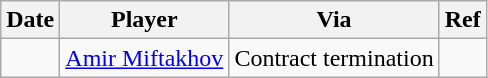<table class="wikitable">
<tr>
<th>Date</th>
<th>Player</th>
<th>Via</th>
<th>Ref</th>
</tr>
<tr>
<td></td>
<td><a href='#'>Amir Miftakhov</a></td>
<td>Contract termination</td>
<td></td>
</tr>
</table>
